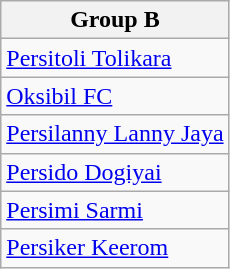<table class="wikitable">
<tr>
<th>Group B</th>
</tr>
<tr>
<td><a href='#'>Persitoli Tolikara</a></td>
</tr>
<tr>
<td><a href='#'>Oksibil FC</a></td>
</tr>
<tr>
<td><a href='#'>Persilanny Lanny Jaya</a></td>
</tr>
<tr>
<td><a href='#'>Persido Dogiyai</a></td>
</tr>
<tr>
<td><a href='#'>Persimi Sarmi</a></td>
</tr>
<tr>
<td><a href='#'>Persiker Keerom</a></td>
</tr>
</table>
